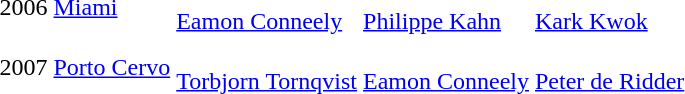<table>
<tr>
<td>2006 <a href='#'>Miami</a></td>
<td><br><a href='#'>Eamon Conneely</a></td>
<td><br><a href='#'>Philippe Kahn</a></td>
<td><br><a href='#'>Kark Kwok</a></td>
</tr>
<tr>
<td>2007 <a href='#'>Porto Cervo</a></td>
<td><br><a href='#'>Torbjorn Tornqvist</a></td>
<td><br><a href='#'>Eamon Conneely</a></td>
<td><br><a href='#'>Peter de Ridder</a></td>
</tr>
<tr>
</tr>
</table>
